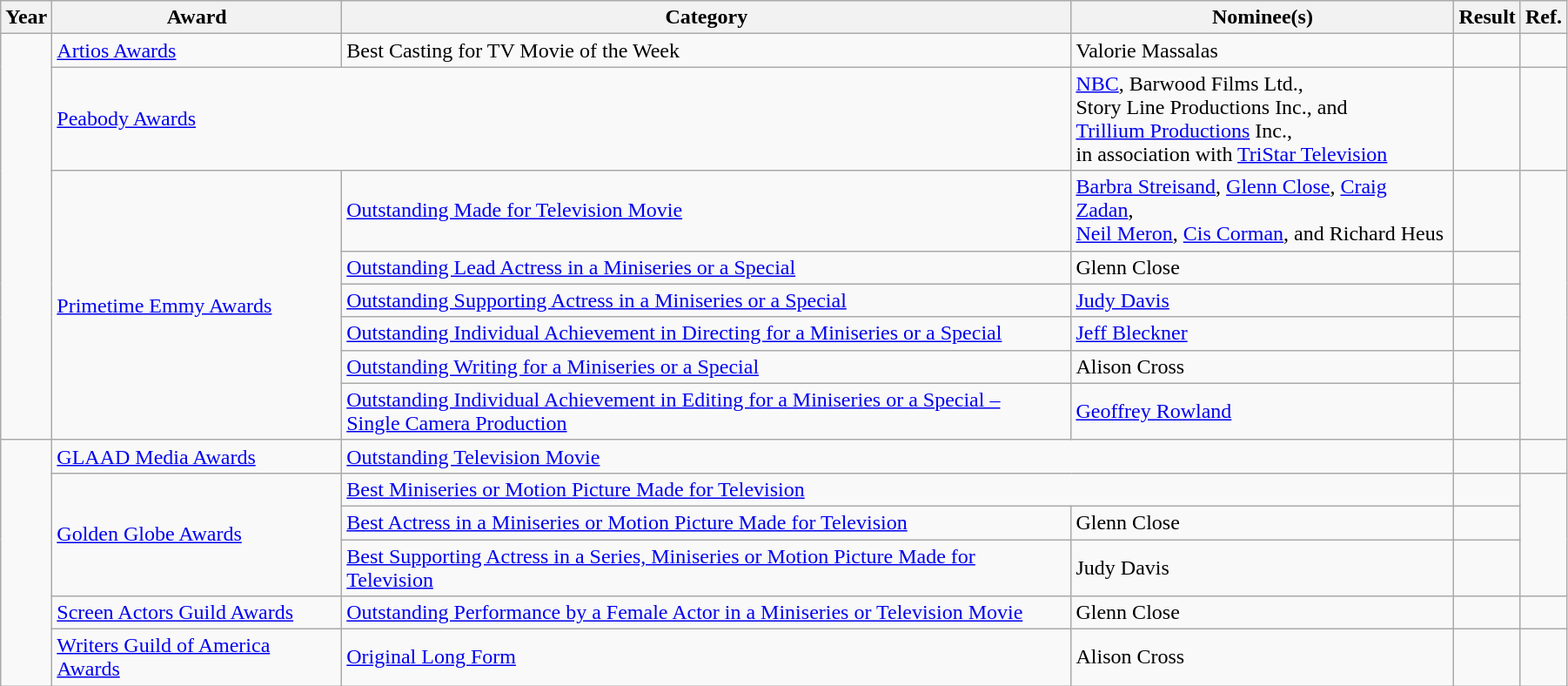<table class="wikitable sortable" width=95%>
<tr>
<th>Year</th>
<th>Award</th>
<th>Category</th>
<th>Nominee(s)</th>
<th>Result</th>
<th>Ref.</th>
</tr>
<tr>
<td rowspan="8"></td>
<td><a href='#'>Artios Awards</a></td>
<td>Best Casting for TV Movie of the Week</td>
<td>Valorie Massalas</td>
<td></td>
<td align="center"></td>
</tr>
<tr>
<td colspan="2"><a href='#'>Peabody Awards</a></td>
<td><a href='#'>NBC</a>, Barwood Films Ltd., <br> Story Line Productions Inc., and <br> <a href='#'>Trillium Productions</a> Inc., <br> in association with <a href='#'>TriStar Television</a></td>
<td></td>
<td align="center"></td>
</tr>
<tr>
<td rowspan="6"><a href='#'>Primetime Emmy Awards</a></td>
<td><a href='#'>Outstanding Made for Television Movie</a></td>
<td><a href='#'>Barbra Streisand</a>, <a href='#'>Glenn Close</a>, <a href='#'>Craig Zadan</a>, <br> <a href='#'>Neil Meron</a>, <a href='#'>Cis Corman</a>, and Richard Heus</td>
<td></td>
<td align="center" rowspan="6"></td>
</tr>
<tr>
<td><a href='#'>Outstanding Lead Actress in a Miniseries or a Special</a></td>
<td>Glenn Close</td>
<td></td>
</tr>
<tr>
<td><a href='#'>Outstanding Supporting Actress in a Miniseries or a Special</a></td>
<td><a href='#'>Judy Davis</a></td>
<td></td>
</tr>
<tr>
<td><a href='#'>Outstanding Individual Achievement in Directing for a Miniseries or a Special</a></td>
<td><a href='#'>Jeff Bleckner</a></td>
<td></td>
</tr>
<tr>
<td><a href='#'>Outstanding Writing for a Miniseries or a Special</a></td>
<td>Alison Cross</td>
<td></td>
</tr>
<tr>
<td><a href='#'>Outstanding Individual Achievement in Editing for a Miniseries or a Special – <br> Single Camera Production</a></td>
<td><a href='#'>Geoffrey Rowland</a></td>
<td></td>
</tr>
<tr>
<td rowspan="6"></td>
<td><a href='#'>GLAAD Media Awards</a></td>
<td colspan="2"><a href='#'>Outstanding Television Movie</a></td>
<td></td>
<td align="center"></td>
</tr>
<tr>
<td rowspan="3"><a href='#'>Golden Globe Awards</a></td>
<td colspan="2"><a href='#'>Best Miniseries or Motion Picture Made for Television</a></td>
<td></td>
<td align="center" rowspan="3"></td>
</tr>
<tr>
<td><a href='#'>Best Actress in a Miniseries or Motion Picture Made for Television</a></td>
<td>Glenn Close</td>
<td></td>
</tr>
<tr>
<td><a href='#'>Best Supporting Actress in a Series, Miniseries or Motion Picture Made for Television</a></td>
<td>Judy Davis</td>
<td></td>
</tr>
<tr>
<td><a href='#'>Screen Actors Guild Awards</a></td>
<td><a href='#'>Outstanding Performance by a Female Actor in a Miniseries or Television Movie</a></td>
<td>Glenn Close</td>
<td></td>
<td align="center"></td>
</tr>
<tr>
<td><a href='#'>Writers Guild of America Awards</a></td>
<td><a href='#'>Original Long Form</a></td>
<td>Alison Cross</td>
<td></td>
<td align="center"></td>
</tr>
</table>
